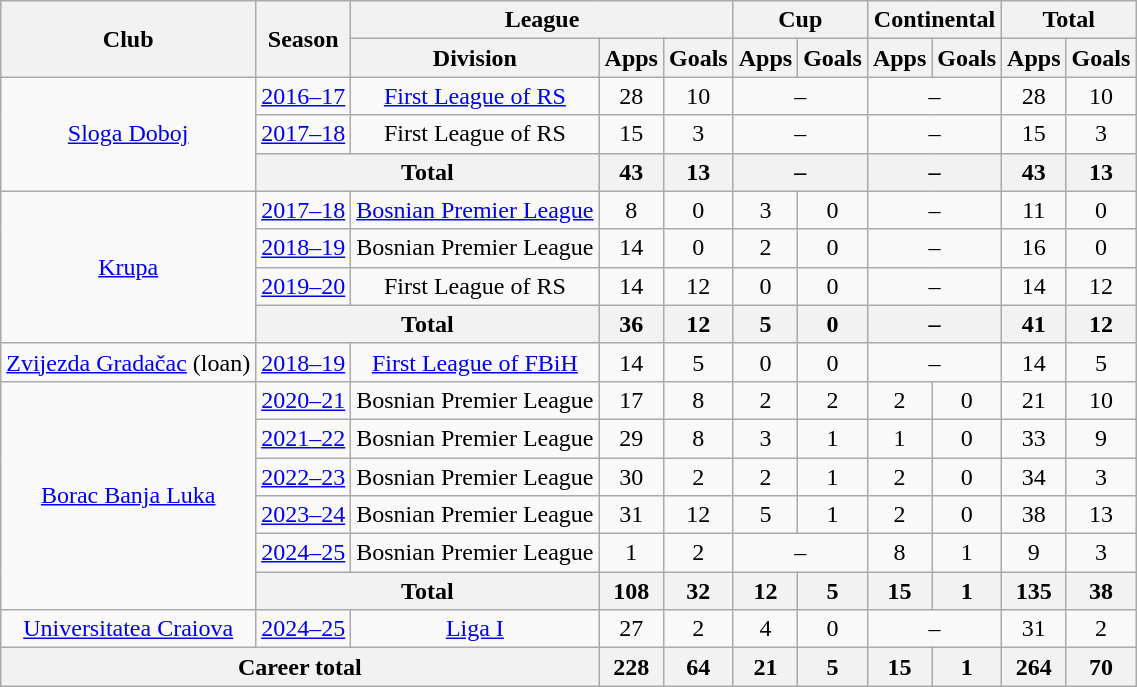<table class=wikitable style="text-align: center">
<tr>
<th rowspan=2>Club</th>
<th rowspan=2>Season</th>
<th colspan=3>League</th>
<th colspan=2>Cup</th>
<th colspan=2>Continental</th>
<th colspan=2>Total</th>
</tr>
<tr>
<th>Division</th>
<th>Apps</th>
<th>Goals</th>
<th>Apps</th>
<th>Goals</th>
<th>Apps</th>
<th>Goals</th>
<th>Apps</th>
<th>Goals</th>
</tr>
<tr>
<td rowspan=3><a href='#'>Sloga Doboj</a></td>
<td><a href='#'>2016–17</a></td>
<td><a href='#'>First League of RS</a></td>
<td>28</td>
<td>10</td>
<td colspan=2>–</td>
<td colspan=2>–</td>
<td>28</td>
<td>10</td>
</tr>
<tr>
<td><a href='#'>2017–18</a></td>
<td>First League of RS</td>
<td>15</td>
<td>3</td>
<td colspan=2>–</td>
<td colspan=2>–</td>
<td>15</td>
<td>3</td>
</tr>
<tr>
<th colspan=2>Total</th>
<th>43</th>
<th>13</th>
<th colspan=2>–</th>
<th colspan=2>–</th>
<th>43</th>
<th>13</th>
</tr>
<tr>
<td rowspan=4><a href='#'>Krupa</a></td>
<td><a href='#'>2017–18</a></td>
<td><a href='#'>Bosnian Premier League</a></td>
<td>8</td>
<td>0</td>
<td>3</td>
<td>0</td>
<td colspan=2>–</td>
<td>11</td>
<td>0</td>
</tr>
<tr>
<td><a href='#'>2018–19</a></td>
<td>Bosnian Premier League</td>
<td>14</td>
<td>0</td>
<td>2</td>
<td>0</td>
<td colspan=2>–</td>
<td>16</td>
<td>0</td>
</tr>
<tr>
<td><a href='#'>2019–20</a></td>
<td>First League of RS</td>
<td>14</td>
<td>12</td>
<td>0</td>
<td>0</td>
<td colspan=2>–</td>
<td>14</td>
<td>12</td>
</tr>
<tr>
<th colspan=2>Total</th>
<th>36</th>
<th>12</th>
<th>5</th>
<th>0</th>
<th colspan=2>–</th>
<th>41</th>
<th>12</th>
</tr>
<tr>
<td><a href='#'>Zvijezda Gradačac</a> (loan)</td>
<td><a href='#'>2018–19</a></td>
<td><a href='#'>First League of FBiH</a></td>
<td>14</td>
<td>5</td>
<td>0</td>
<td>0</td>
<td colspan=2>–</td>
<td>14</td>
<td>5</td>
</tr>
<tr>
<td rowspan=6><a href='#'>Borac Banja Luka</a></td>
<td><a href='#'>2020–21</a></td>
<td>Bosnian Premier League</td>
<td>17</td>
<td>8</td>
<td>2</td>
<td>2</td>
<td>2</td>
<td>0</td>
<td>21</td>
<td>10</td>
</tr>
<tr>
<td><a href='#'>2021–22</a></td>
<td>Bosnian Premier League</td>
<td>29</td>
<td>8</td>
<td>3</td>
<td>1</td>
<td>1</td>
<td>0</td>
<td>33</td>
<td>9</td>
</tr>
<tr>
<td><a href='#'>2022–23</a></td>
<td>Bosnian Premier League</td>
<td>30</td>
<td>2</td>
<td>2</td>
<td>1</td>
<td>2</td>
<td>0</td>
<td>34</td>
<td>3</td>
</tr>
<tr>
<td><a href='#'>2023–24</a></td>
<td>Bosnian Premier League</td>
<td>31</td>
<td>12</td>
<td>5</td>
<td>1</td>
<td>2</td>
<td>0</td>
<td>38</td>
<td>13</td>
</tr>
<tr>
<td><a href='#'>2024–25</a></td>
<td>Bosnian Premier League</td>
<td>1</td>
<td>2</td>
<td colspan=2>–</td>
<td>8</td>
<td>1</td>
<td>9</td>
<td>3</td>
</tr>
<tr>
<th colspan=2>Total</th>
<th>108</th>
<th>32</th>
<th>12</th>
<th>5</th>
<th>15</th>
<th>1</th>
<th>135</th>
<th>38</th>
</tr>
<tr>
<td><a href='#'>Universitatea Craiova</a></td>
<td><a href='#'>2024–25</a></td>
<td><a href='#'>Liga I</a></td>
<td>27</td>
<td>2</td>
<td>4</td>
<td>0</td>
<td colspan=2>–</td>
<td>31</td>
<td>2</td>
</tr>
<tr>
<th colspan=3>Career total</th>
<th>228</th>
<th>64</th>
<th>21</th>
<th>5</th>
<th>15</th>
<th>1</th>
<th>264</th>
<th>70</th>
</tr>
</table>
